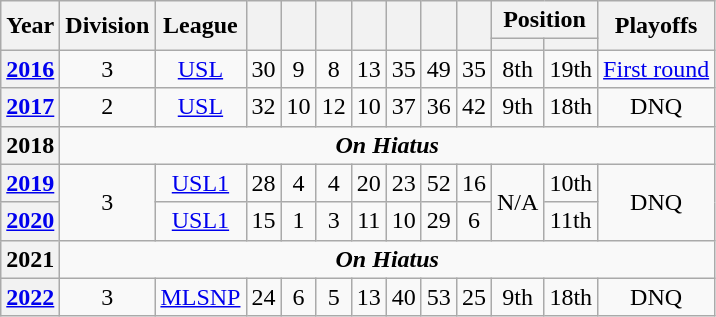<table class="wikitable sortable" style="text-align: center">
<tr>
<th scope="col" rowspan="2">Year</th>
<th rowspan="2" class="unsortable">Division</th>
<th rowspan="2" class="unsortable">League</th>
<th rowspan="2" class="unsortable"></th>
<th rowspan="2"></th>
<th rowspan="2"></th>
<th rowspan="2"></th>
<th rowspan="2"></th>
<th rowspan="2"></th>
<th rowspan="2"></th>
<th colspan=2 class="unsortable">Position</th>
<th scope="col" rowspan=2 class="unsortable">Playoffs</th>
</tr>
<tr>
<th class="unsortable"></th>
<th class="unsortable"></th>
</tr>
<tr>
<th><a href='#'>2016</a></th>
<td>3</td>
<td><a href='#'>USL</a></td>
<td>30</td>
<td>9</td>
<td>8</td>
<td>13</td>
<td>35</td>
<td>49</td>
<td>35</td>
<td>8th</td>
<td>19th</td>
<td><a href='#'>First round</a></td>
</tr>
<tr>
<th><a href='#'>2017</a></th>
<td>2</td>
<td><a href='#'>USL</a></td>
<td>32</td>
<td>10</td>
<td>12</td>
<td>10</td>
<td>37</td>
<td>36</td>
<td>42</td>
<td>9th</td>
<td>18th</td>
<td>DNQ</td>
</tr>
<tr>
<th>2018</th>
<td colspan="12"><strong><em>On Hiatus</em></strong></td>
</tr>
<tr>
<th><a href='#'>2019</a></th>
<td rowspan=2>3</td>
<td><a href='#'>USL1</a></td>
<td>28</td>
<td>4</td>
<td>4</td>
<td>20</td>
<td>23</td>
<td>52</td>
<td>16</td>
<td rowspan=2>N/A</td>
<td>10th</td>
<td rowspan=2>DNQ</td>
</tr>
<tr>
<th><a href='#'>2020</a></th>
<td><a href='#'>USL1</a></td>
<td>15</td>
<td>1</td>
<td>3</td>
<td>11</td>
<td>10</td>
<td>29</td>
<td>6</td>
<td>11th</td>
</tr>
<tr>
<th>2021</th>
<td colspan="12"><strong><em>On Hiatus</em></strong></td>
</tr>
<tr>
<th><a href='#'>2022</a></th>
<td>3</td>
<td><a href='#'>MLSNP</a></td>
<td>24</td>
<td>6</td>
<td>5</td>
<td>13</td>
<td>40</td>
<td>53</td>
<td>25</td>
<td>9th</td>
<td>18th</td>
<td>DNQ</td>
</tr>
</table>
